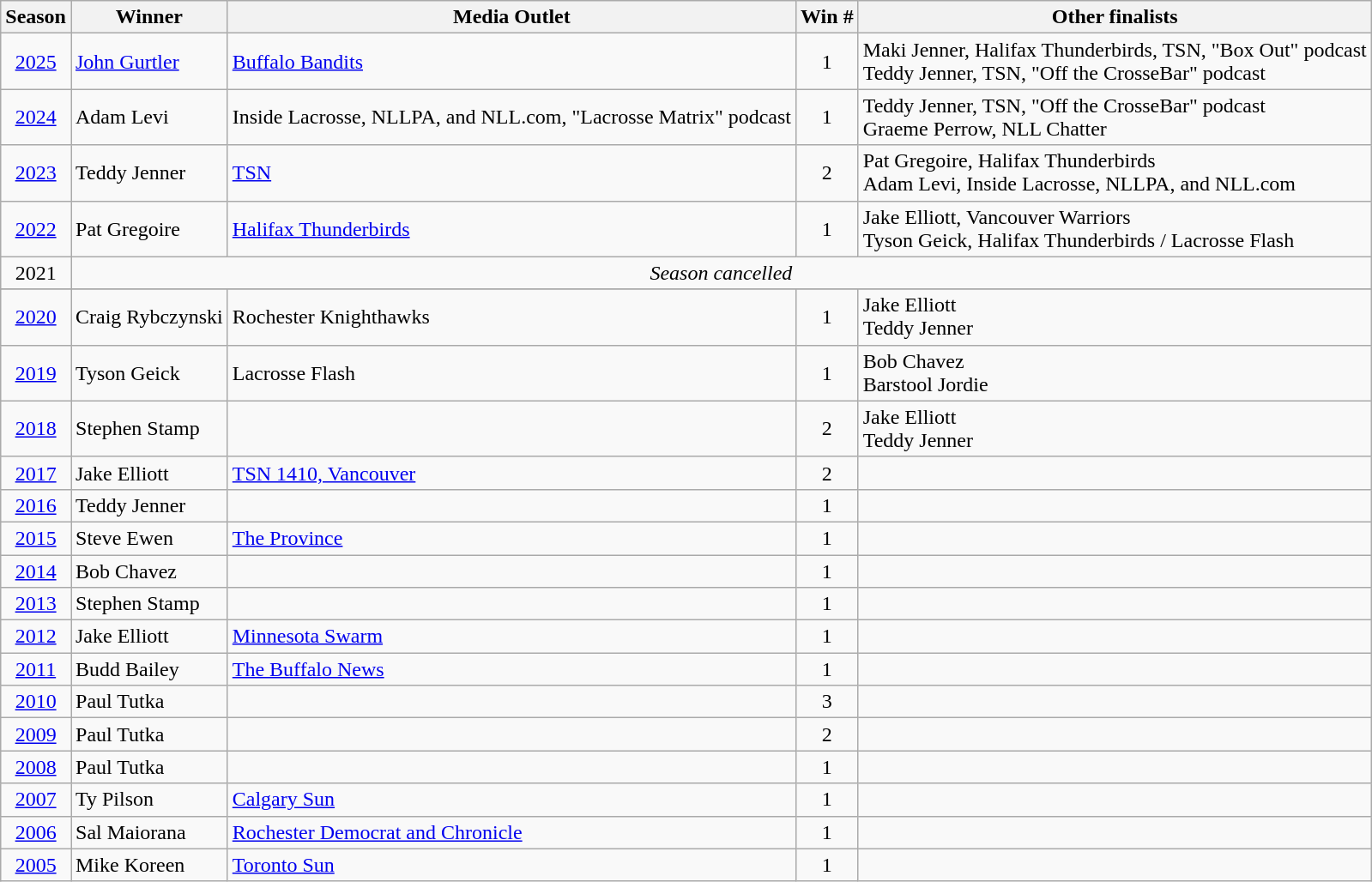<table class="wikitable sortable">
<tr>
<th>Season</th>
<th>Winner</th>
<th>Media Outlet</th>
<th>Win #</th>
<th>Other finalists</th>
</tr>
<tr>
<td align="center"><a href='#'>2025</a></td>
<td><a href='#'>John Gurtler</a></td>
<td><a href='#'>Buffalo Bandits</a></td>
<td align="center">1</td>
<td>Maki Jenner, Halifax Thunderbirds, TSN, "Box Out" podcast<br>Teddy Jenner, TSN, "Off the CrosseBar" podcast</td>
</tr>
<tr>
<td align="center"><a href='#'>2024</a></td>
<td>Adam Levi</td>
<td>Inside Lacrosse, NLLPA, and NLL.com, "Lacrosse Matrix" podcast</td>
<td align="center">1</td>
<td>Teddy Jenner, TSN, "Off the CrosseBar" podcast<br>Graeme Perrow, NLL Chatter</td>
</tr>
<tr>
<td align="center"><a href='#'>2023</a></td>
<td>Teddy Jenner</td>
<td><a href='#'>TSN</a></td>
<td align="center">2</td>
<td>Pat Gregoire, Halifax Thunderbirds<br>Adam Levi, Inside Lacrosse, NLLPA, and NLL.com</td>
</tr>
<tr>
<td align="center"><a href='#'>2022</a></td>
<td>Pat Gregoire</td>
<td><a href='#'>Halifax Thunderbirds</a></td>
<td align="center">1</td>
<td>Jake Elliott, Vancouver Warriors<br>Tyson Geick, Halifax Thunderbirds / Lacrosse Flash</td>
</tr>
<tr>
<td align="center">2021</td>
<td align="center" colspan="4"><em>Season cancelled</em></td>
</tr>
<tr>
</tr>
<tr>
<td align="center"><a href='#'>2020</a></td>
<td>Craig Rybczynski</td>
<td>Rochester Knighthawks</td>
<td align="center">1</td>
<td>Jake Elliott<br>Teddy Jenner</td>
</tr>
<tr>
<td align="center"><a href='#'>2019</a></td>
<td>Tyson Geick</td>
<td>Lacrosse Flash</td>
<td align="center">1</td>
<td>Bob Chavez<br>Barstool Jordie</td>
</tr>
<tr>
<td align="center"><a href='#'>2018</a></td>
<td>Stephen Stamp</td>
<td></td>
<td align="center">2</td>
<td>Jake Elliott<br>Teddy Jenner</td>
</tr>
<tr>
<td align="center"><a href='#'>2017</a></td>
<td>Jake Elliott</td>
<td><a href='#'>TSN 1410, Vancouver</a></td>
<td align="center">2</td>
<td></td>
</tr>
<tr>
<td align="center"><a href='#'>2016</a></td>
<td>Teddy Jenner</td>
<td></td>
<td align="center">1</td>
<td></td>
</tr>
<tr>
<td align="center"><a href='#'>2015</a></td>
<td>Steve Ewen</td>
<td><a href='#'>The Province</a></td>
<td align="center">1</td>
<td></td>
</tr>
<tr>
<td align="center"><a href='#'>2014</a></td>
<td>Bob Chavez</td>
<td></td>
<td align="center">1</td>
<td></td>
</tr>
<tr>
<td align="center"><a href='#'>2013</a></td>
<td>Stephen Stamp</td>
<td></td>
<td align="center">1</td>
<td></td>
</tr>
<tr>
<td align="center"><a href='#'>2012</a></td>
<td>Jake Elliott</td>
<td><a href='#'>Minnesota Swarm</a></td>
<td align="center">1</td>
<td></td>
</tr>
<tr>
<td align="center"><a href='#'>2011</a></td>
<td>Budd Bailey</td>
<td><a href='#'>The Buffalo News</a></td>
<td align="center">1</td>
<td></td>
</tr>
<tr>
<td align="center"><a href='#'>2010</a></td>
<td>Paul Tutka </td>
<td></td>
<td align="center">3</td>
<td></td>
</tr>
<tr>
<td align="center"><a href='#'>2009</a></td>
<td>Paul Tutka </td>
<td></td>
<td align="center">2</td>
<td></td>
</tr>
<tr>
<td align="center"><a href='#'>2008</a></td>
<td>Paul Tutka </td>
<td></td>
<td align="center">1</td>
<td></td>
</tr>
<tr>
<td align="center"><a href='#'>2007</a></td>
<td>Ty Pilson </td>
<td><a href='#'>Calgary Sun</a></td>
<td align="center">1</td>
<td></td>
</tr>
<tr>
<td align="center"><a href='#'>2006</a></td>
<td>Sal Maiorana </td>
<td><a href='#'>Rochester Democrat and Chronicle</a></td>
<td align="center">1</td>
<td></td>
</tr>
<tr>
<td align="center"><a href='#'>2005</a></td>
<td>Mike Koreen </td>
<td><a href='#'>Toronto Sun</a></td>
<td align="center">1</td>
<td></td>
</tr>
</table>
